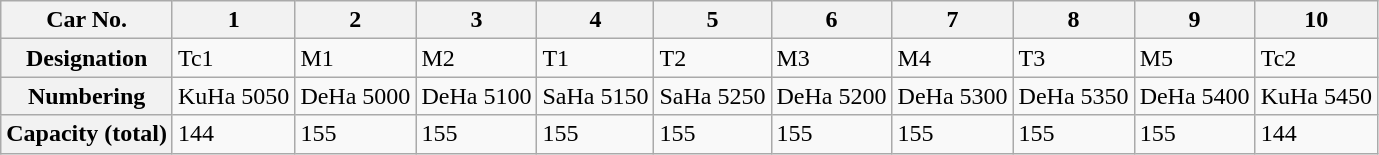<table class="wikitable">
<tr>
<th>Car No.</th>
<th>1</th>
<th>2</th>
<th>3</th>
<th>4</th>
<th>5</th>
<th>6</th>
<th>7</th>
<th>8</th>
<th>9</th>
<th>10</th>
</tr>
<tr>
<th>Designation</th>
<td>Tc1</td>
<td>M1</td>
<td>M2</td>
<td>T1</td>
<td>T2</td>
<td>M3</td>
<td>M4</td>
<td>T3</td>
<td>M5</td>
<td>Tc2</td>
</tr>
<tr>
<th>Numbering</th>
<td>KuHa 5050</td>
<td>DeHa 5000</td>
<td>DeHa 5100</td>
<td>SaHa 5150</td>
<td>SaHa 5250</td>
<td>DeHa 5200</td>
<td>DeHa 5300</td>
<td>DeHa 5350</td>
<td>DeHa 5400</td>
<td>KuHa 5450</td>
</tr>
<tr>
<th>Capacity (total)</th>
<td>144</td>
<td>155</td>
<td>155</td>
<td>155</td>
<td>155</td>
<td>155</td>
<td>155</td>
<td>155</td>
<td>155</td>
<td>144</td>
</tr>
</table>
